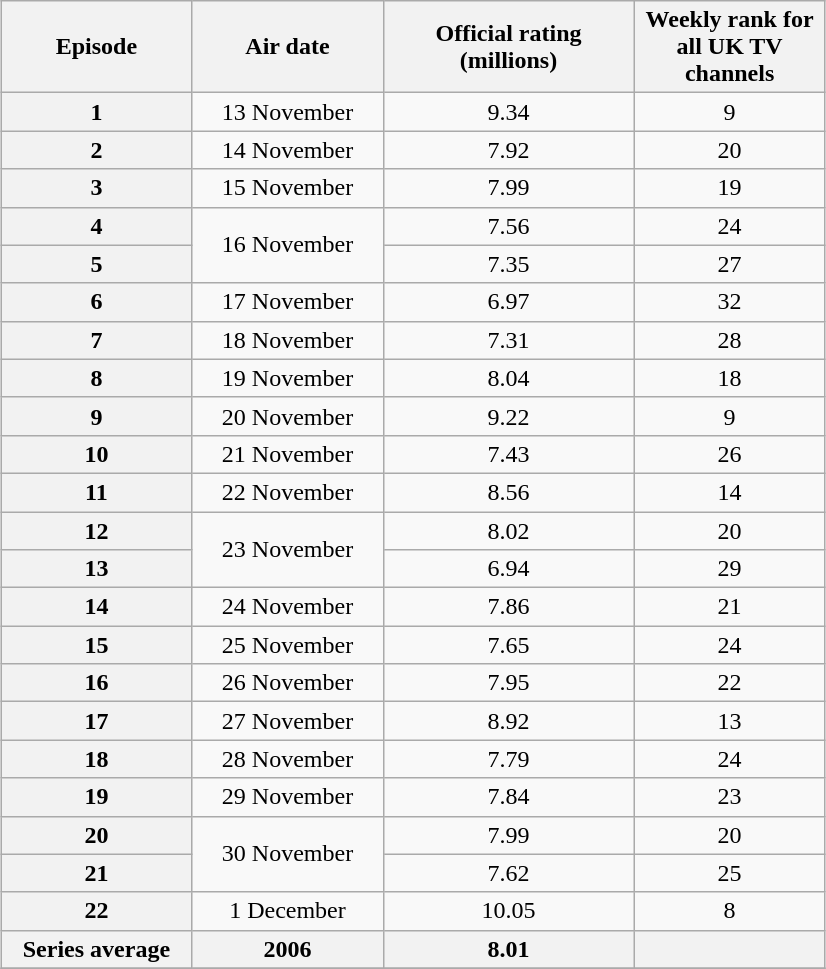<table class="wikitable" style="text-align:center; margin: 1em auto 1em auto">
<tr>
<th scope="col" style="width:120px;">Episode</th>
<th scope="col" style="width:120px;">Air date</th>
<th scope="col" style="width:160px;">Official rating <br> (millions)</th>
<th scope="col" style="width:120px;">Weekly rank for all UK TV channels</th>
</tr>
<tr>
<th>1</th>
<td>13 November</td>
<td>9.34</td>
<td>9</td>
</tr>
<tr>
<th>2</th>
<td>14 November</td>
<td>7.92</td>
<td>20</td>
</tr>
<tr>
<th>3</th>
<td>15 November</td>
<td>7.99</td>
<td>19</td>
</tr>
<tr>
<th>4</th>
<td rowspan="2">16 November</td>
<td>7.56</td>
<td>24</td>
</tr>
<tr>
<th>5</th>
<td>7.35</td>
<td>27</td>
</tr>
<tr>
<th>6</th>
<td>17 November</td>
<td>6.97</td>
<td>32</td>
</tr>
<tr>
<th>7</th>
<td>18 November</td>
<td>7.31</td>
<td>28</td>
</tr>
<tr>
<th>8</th>
<td>19 November</td>
<td>8.04</td>
<td>18</td>
</tr>
<tr>
<th>9</th>
<td>20 November</td>
<td>9.22</td>
<td>9</td>
</tr>
<tr>
<th>10</th>
<td>21 November</td>
<td>7.43</td>
<td>26</td>
</tr>
<tr>
<th>11</th>
<td>22 November</td>
<td>8.56</td>
<td>14</td>
</tr>
<tr>
<th>12</th>
<td rowspan="2">23 November</td>
<td>8.02</td>
<td>20</td>
</tr>
<tr>
<th>13</th>
<td>6.94</td>
<td>29</td>
</tr>
<tr>
<th>14</th>
<td>24 November</td>
<td>7.86</td>
<td>21</td>
</tr>
<tr>
<th>15</th>
<td>25 November</td>
<td>7.65</td>
<td>24</td>
</tr>
<tr>
<th>16</th>
<td>26 November</td>
<td>7.95</td>
<td>22</td>
</tr>
<tr>
<th>17</th>
<td>27 November</td>
<td>8.92</td>
<td>13</td>
</tr>
<tr>
<th>18</th>
<td>28 November</td>
<td>7.79</td>
<td>24</td>
</tr>
<tr>
<th>19</th>
<td>29 November</td>
<td>7.84</td>
<td>23</td>
</tr>
<tr>
<th>20</th>
<td rowspan="2">30 November</td>
<td>7.99</td>
<td>20</td>
</tr>
<tr>
<th>21</th>
<td>7.62</td>
<td>25</td>
</tr>
<tr>
<th>22</th>
<td>1 December</td>
<td>10.05</td>
<td>8</td>
</tr>
<tr>
<th>Series average</th>
<th>2006</th>
<th>8.01</th>
<th></th>
</tr>
<tr>
</tr>
</table>
